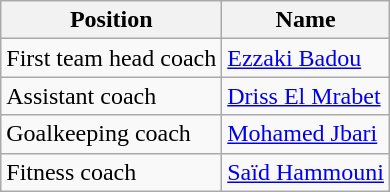<table class="wikitable" style="text-align:center">
<tr>
<th>Position</th>
<th>Name</th>
</tr>
<tr>
<td style="text-align:left;">First team head coach</td>
<td style="text-align:left;"> <a href='#'>Ezzaki Badou</a></td>
</tr>
<tr>
<td style="text-align:left;">Assistant coach</td>
<td style="text-align:left;"> <a href='#'>Driss El Mrabet</a></td>
</tr>
<tr>
<td style="text-align:left;">Goalkeeping coach</td>
<td style="text-align:left;"> <a href='#'>Mohamed Jbari</a></td>
</tr>
<tr>
<td style="text-align:left;">Fitness coach</td>
<td style="text-align:left;"> <a href='#'>Saïd Hammouni</a></td>
</tr>
</table>
